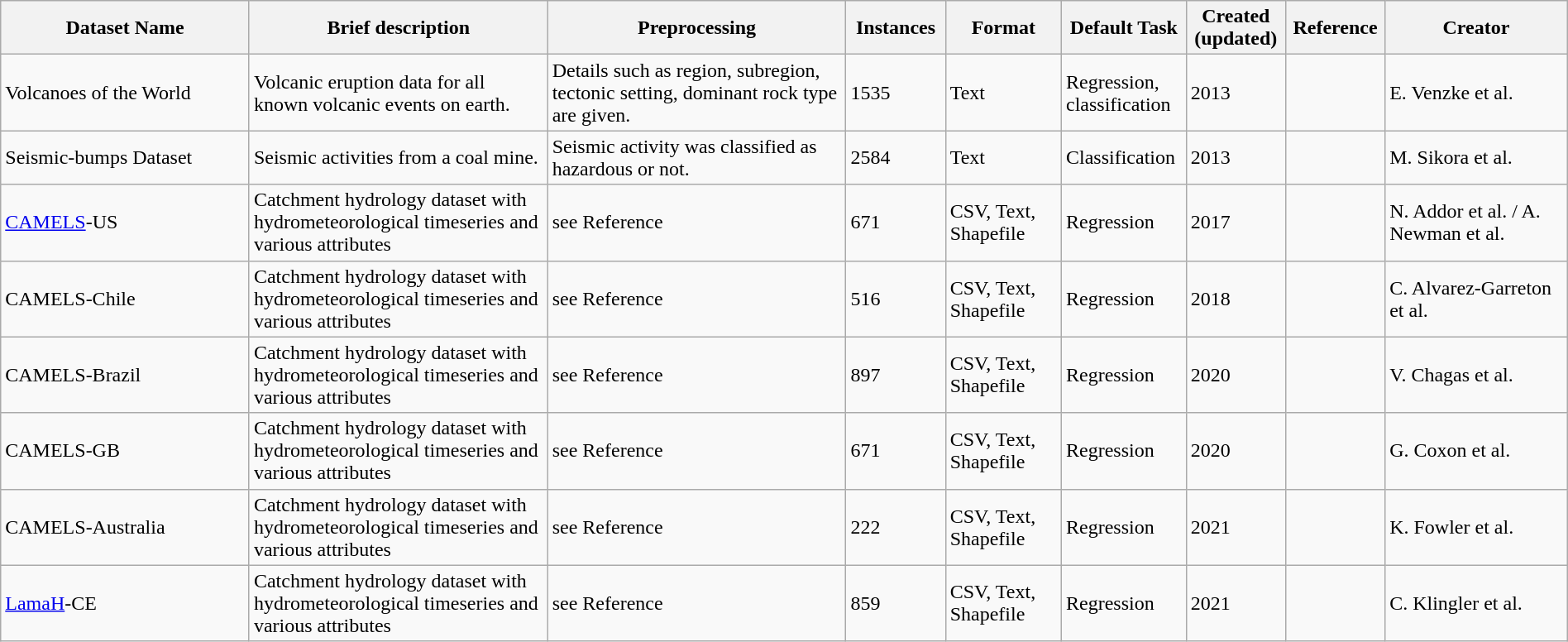<table class="wikitable sortable" style="width: 100%">
<tr>
<th scope="col" style="width: 15%;">Dataset Name</th>
<th scope="col" style="width: 18%;">Brief description</th>
<th scope="col" style="width: 18%;">Preprocessing</th>
<th scope="col" style="width: 6%;">Instances</th>
<th scope="col" style="width: 7%;">Format</th>
<th scope="col" style="width: 7%;">Default Task</th>
<th scope="col" style="width: 6%;">Created (updated)</th>
<th scope="col" style="width: 6%;">Reference</th>
<th scope="col" style="width: 11%;">Creator</th>
</tr>
<tr>
<td>Volcanoes of the World</td>
<td>Volcanic eruption data for all known volcanic events on earth.</td>
<td>Details such as region, subregion, tectonic setting, dominant rock type are given.</td>
<td>1535</td>
<td>Text</td>
<td>Regression, classification</td>
<td>2013</td>
<td></td>
<td>E. Venzke et al.</td>
</tr>
<tr>
<td>Seismic-bumps Dataset</td>
<td>Seismic activities from a coal mine.</td>
<td>Seismic activity was classified as hazardous or not.</td>
<td>2584</td>
<td>Text</td>
<td>Classification</td>
<td>2013</td>
<td></td>
<td>M. Sikora et al.</td>
</tr>
<tr>
<td><a href='#'>CAMELS</a>-US</td>
<td>Catchment hydrology dataset with hydrometeorological timeseries and various attributes</td>
<td>see Reference</td>
<td>671</td>
<td>CSV, Text, Shapefile</td>
<td>Regression</td>
<td>2017</td>
<td></td>
<td>N. Addor et al. / A. Newman et al.</td>
</tr>
<tr>
<td>CAMELS-Chile</td>
<td>Catchment hydrology dataset with hydrometeorological timeseries and various attributes</td>
<td>see Reference</td>
<td>516</td>
<td>CSV, Text, Shapefile</td>
<td>Regression</td>
<td>2018</td>
<td></td>
<td>C. Alvarez-Garreton et al.</td>
</tr>
<tr>
<td>CAMELS-Brazil</td>
<td>Catchment hydrology dataset with hydrometeorological timeseries and various attributes</td>
<td>see Reference</td>
<td>897</td>
<td>CSV, Text, Shapefile</td>
<td>Regression</td>
<td>2020</td>
<td></td>
<td>V. Chagas et al.</td>
</tr>
<tr>
<td>CAMELS-GB</td>
<td>Catchment hydrology dataset with hydrometeorological timeseries and various attributes</td>
<td>see Reference</td>
<td>671</td>
<td>CSV, Text, Shapefile</td>
<td>Regression</td>
<td>2020</td>
<td></td>
<td>G. Coxon et al.</td>
</tr>
<tr>
<td>CAMELS-Australia</td>
<td>Catchment hydrology dataset with hydrometeorological timeseries and various attributes</td>
<td>see Reference</td>
<td>222</td>
<td>CSV, Text, Shapefile</td>
<td>Regression</td>
<td>2021</td>
<td></td>
<td>K. Fowler et al.</td>
</tr>
<tr>
<td><a href='#'>LamaH</a>-CE</td>
<td>Catchment hydrology dataset with hydrometeorological timeseries and various attributes</td>
<td>see Reference</td>
<td>859</td>
<td>CSV, Text, Shapefile</td>
<td>Regression</td>
<td>2021</td>
<td></td>
<td>C. Klingler et al.</td>
</tr>
</table>
